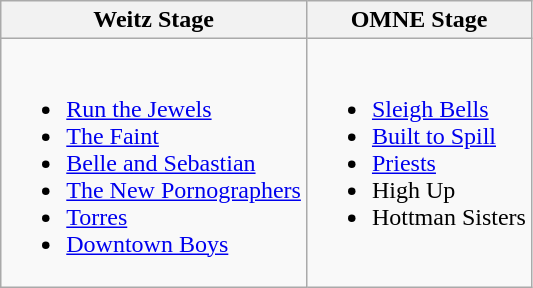<table class="wikitable">
<tr>
<th>Weitz Stage</th>
<th>OMNE Stage</th>
</tr>
<tr valign="top">
<td><br><ul><li><a href='#'>Run the Jewels</a></li><li><a href='#'>The Faint</a></li><li><a href='#'>Belle and Sebastian</a></li><li><a href='#'>The New Pornographers</a></li><li><a href='#'>Torres</a></li><li><a href='#'>Downtown Boys</a></li></ul></td>
<td><br><ul><li><a href='#'>Sleigh Bells</a></li><li><a href='#'>Built to Spill</a></li><li><a href='#'>Priests</a></li><li>High Up</li><li>Hottman Sisters</li></ul></td>
</tr>
</table>
